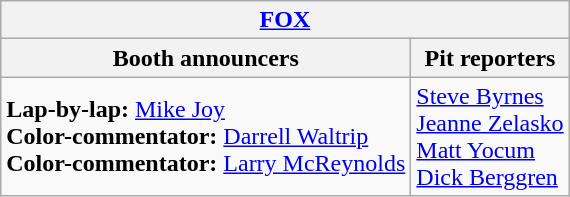<table class="wikitable">
<tr>
<th colspan="2"><a href='#'>FOX</a></th>
</tr>
<tr>
<th>Booth announcers</th>
<th>Pit reporters</th>
</tr>
<tr>
<td><strong>Lap-by-lap:</strong> <a href='#'>Mike Joy</a><br><strong>Color-commentator:</strong> <a href='#'>Darrell Waltrip</a><br><strong>Color-commentator:</strong> <a href='#'>Larry McReynolds</a></td>
<td><a href='#'>Steve Byrnes</a><br><a href='#'>Jeanne Zelasko</a><br><a href='#'>Matt Yocum</a><br><a href='#'>Dick Berggren</a></td>
</tr>
</table>
